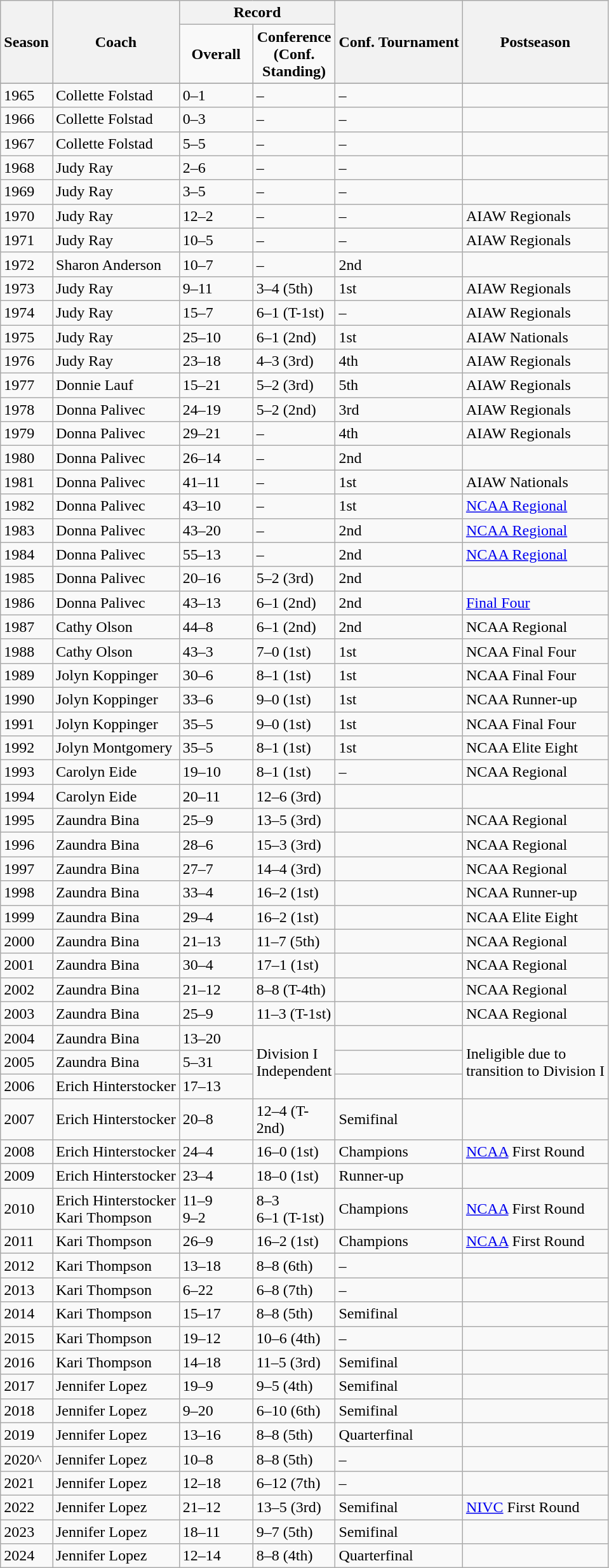<table class="wikitable">
<tr>
<th rowspan="2">Season</th>
<th rowspan="2">Coach</th>
<th colspan="2">Record</th>
<th rowspan="2">Conf. Tournament</th>
<th rowspan="2">Postseason</th>
</tr>
<tr>
<td width="70px" align="center"><strong>Overall</strong></td>
<td width="40px" align="center"><strong>Conference<br> (Conf. Standing)</strong></td>
</tr>
<tr style="background: #ffffdd;">
</tr>
<tr>
<td>1965</td>
<td>Collette Folstad</td>
<td>0–1</td>
<td>–</td>
<td>–</td>
<td></td>
</tr>
<tr>
<td>1966</td>
<td>Collette Folstad</td>
<td>0–3</td>
<td>–</td>
<td>–</td>
<td></td>
</tr>
<tr>
<td>1967</td>
<td>Collette Folstad</td>
<td>5–5</td>
<td>–</td>
<td>–</td>
<td></td>
</tr>
<tr>
<td>1968</td>
<td>Judy Ray</td>
<td>2–6</td>
<td>–</td>
<td>–</td>
<td></td>
</tr>
<tr>
<td>1969</td>
<td>Judy Ray</td>
<td>3–5</td>
<td>–</td>
<td>–</td>
<td></td>
</tr>
<tr>
<td>1970</td>
<td>Judy Ray</td>
<td>12–2</td>
<td>–</td>
<td>–</td>
<td>AIAW Regionals</td>
</tr>
<tr>
<td>1971</td>
<td>Judy Ray</td>
<td>10–5</td>
<td>–</td>
<td>–</td>
<td>AIAW Regionals</td>
</tr>
<tr>
<td>1972</td>
<td>Sharon Anderson</td>
<td>10–7</td>
<td>–</td>
<td>2nd</td>
<td></td>
</tr>
<tr>
<td>1973</td>
<td>Judy Ray</td>
<td>9–11</td>
<td>3–4 (5th)</td>
<td>1st</td>
<td>AIAW Regionals</td>
</tr>
<tr>
<td>1974</td>
<td>Judy Ray</td>
<td>15–7</td>
<td>6–1 (T-1st)</td>
<td>–</td>
<td>AIAW Regionals</td>
</tr>
<tr>
<td>1975</td>
<td>Judy Ray</td>
<td>25–10</td>
<td>6–1 (2nd)</td>
<td>1st</td>
<td>AIAW Nationals</td>
</tr>
<tr>
<td>1976</td>
<td>Judy Ray</td>
<td>23–18</td>
<td>4–3 (3rd)</td>
<td>4th</td>
<td>AIAW Regionals</td>
</tr>
<tr>
<td>1977</td>
<td>Donnie Lauf</td>
<td>15–21</td>
<td>5–2 (3rd)</td>
<td>5th</td>
<td>AIAW Regionals</td>
</tr>
<tr>
<td>1978</td>
<td>Donna Palivec</td>
<td>24–19</td>
<td>5–2 (2nd)</td>
<td>3rd</td>
<td>AIAW Regionals</td>
</tr>
<tr>
<td>1979</td>
<td>Donna Palivec</td>
<td>29–21</td>
<td>–</td>
<td>4th</td>
<td>AIAW Regionals</td>
</tr>
<tr>
<td>1980</td>
<td>Donna Palivec</td>
<td>26–14</td>
<td>–</td>
<td>2nd</td>
<td></td>
</tr>
<tr>
<td>1981</td>
<td>Donna Palivec</td>
<td>41–11</td>
<td>–</td>
<td>1st</td>
<td>AIAW Nationals</td>
</tr>
<tr>
<td>1982</td>
<td>Donna Palivec</td>
<td>43–10</td>
<td>–</td>
<td>1st</td>
<td><a href='#'>NCAA Regional</a></td>
</tr>
<tr>
<td>1983</td>
<td>Donna Palivec</td>
<td>43–20</td>
<td>–</td>
<td>2nd</td>
<td><a href='#'>NCAA Regional</a></td>
</tr>
<tr>
<td>1984</td>
<td>Donna Palivec</td>
<td>55–13</td>
<td>–</td>
<td>2nd</td>
<td><a href='#'>NCAA Regional</a></td>
</tr>
<tr>
<td>1985</td>
<td>Donna Palivec</td>
<td>20–16</td>
<td>5–2 (3rd)</td>
<td>2nd</td>
<td></td>
</tr>
<tr>
<td>1986</td>
<td>Donna Palivec</td>
<td>43–13</td>
<td>6–1 (2nd)</td>
<td>2nd</td>
<td><a href='#'>Final Four</a></td>
</tr>
<tr>
<td>1987</td>
<td>Cathy Olson</td>
<td>44–8</td>
<td>6–1 (2nd)</td>
<td>2nd</td>
<td>NCAA Regional</td>
</tr>
<tr>
<td>1988</td>
<td>Cathy Olson</td>
<td>43–3</td>
<td>7–0 (1st)</td>
<td>1st</td>
<td>NCAA Final Four</td>
</tr>
<tr>
<td>1989</td>
<td>Jolyn Koppinger</td>
<td>30–6</td>
<td>8–1 (1st)</td>
<td>1st</td>
<td>NCAA Final Four</td>
</tr>
<tr>
<td>1990</td>
<td>Jolyn Koppinger</td>
<td>33–6</td>
<td>9–0 (1st)</td>
<td>1st</td>
<td>NCAA Runner-up</td>
</tr>
<tr>
<td>1991</td>
<td>Jolyn Koppinger</td>
<td>35–5</td>
<td>9–0 (1st)</td>
<td>1st</td>
<td>NCAA Final Four</td>
</tr>
<tr>
<td>1992</td>
<td>Jolyn Montgomery</td>
<td>35–5</td>
<td>8–1 (1st)</td>
<td>1st</td>
<td>NCAA Elite Eight</td>
</tr>
<tr>
<td>1993</td>
<td>Carolyn Eide</td>
<td>19–10</td>
<td>8–1 (1st)</td>
<td>–</td>
<td>NCAA Regional</td>
</tr>
<tr>
<td>1994</td>
<td>Carolyn Eide</td>
<td>20–11</td>
<td>12–6 (3rd)</td>
<td></td>
<td></td>
</tr>
<tr>
<td>1995</td>
<td>Zaundra Bina</td>
<td>25–9</td>
<td>13–5 (3rd)</td>
<td></td>
<td>NCAA Regional</td>
</tr>
<tr>
<td>1996</td>
<td>Zaundra Bina</td>
<td>28–6</td>
<td>15–3 (3rd)</td>
<td></td>
<td>NCAA Regional</td>
</tr>
<tr>
<td>1997</td>
<td>Zaundra Bina</td>
<td>27–7</td>
<td>14–4 (3rd)</td>
<td></td>
<td>NCAA Regional</td>
</tr>
<tr>
<td>1998</td>
<td>Zaundra Bina</td>
<td>33–4</td>
<td>16–2 (1st)</td>
<td></td>
<td>NCAA Runner-up</td>
</tr>
<tr>
<td>1999</td>
<td>Zaundra Bina</td>
<td>29–4</td>
<td>16–2 (1st)</td>
<td></td>
<td>NCAA Elite Eight</td>
</tr>
<tr>
<td>2000</td>
<td>Zaundra Bina</td>
<td>21–13</td>
<td>11–7 (5th)</td>
<td></td>
<td>NCAA Regional</td>
</tr>
<tr>
<td>2001</td>
<td>Zaundra Bina</td>
<td>30–4</td>
<td>17–1 (1st)</td>
<td></td>
<td>NCAA Regional</td>
</tr>
<tr>
<td>2002</td>
<td>Zaundra Bina</td>
<td>21–12</td>
<td>8–8 (T-4th)</td>
<td></td>
<td>NCAA Regional</td>
</tr>
<tr>
<td>2003</td>
<td>Zaundra Bina</td>
<td>25–9</td>
<td>11–3 (T-1st)</td>
<td></td>
<td>NCAA Regional</td>
</tr>
<tr>
<td>2004</td>
<td>Zaundra Bina</td>
<td>13–20</td>
<td rowspan=3>Division I Independent</td>
<td></td>
<td rowspan=3>Ineligible due to<br>transition to Division I</td>
</tr>
<tr>
<td>2005</td>
<td>Zaundra Bina</td>
<td>5–31</td>
<td></td>
</tr>
<tr>
<td>2006</td>
<td>Erich Hinterstocker</td>
<td>17–13</td>
<td></td>
</tr>
<tr>
<td>2007</td>
<td>Erich Hinterstocker</td>
<td>20–8</td>
<td>12–4 (T-2nd)</td>
<td>Semifinal</td>
<td></td>
</tr>
<tr>
<td>2008</td>
<td>Erich Hinterstocker</td>
<td>24–4</td>
<td>16–0 (1st)</td>
<td>Champions</td>
<td><a href='#'>NCAA</a> First Round</td>
</tr>
<tr>
<td>2009</td>
<td>Erich Hinterstocker</td>
<td>23–4</td>
<td>18–0 (1st)</td>
<td>Runner-up</td>
<td></td>
</tr>
<tr>
<td>2010</td>
<td>Erich Hinterstocker<br>Kari Thompson</td>
<td>11–9<br>9–2</td>
<td>8–3<br>6–1 (T-1st)</td>
<td>Champions</td>
<td><a href='#'>NCAA</a> First Round</td>
</tr>
<tr>
<td>2011</td>
<td>Kari Thompson</td>
<td>26–9</td>
<td>16–2 (1st)</td>
<td>Champions</td>
<td><a href='#'>NCAA</a> First Round</td>
</tr>
<tr>
<td>2012</td>
<td>Kari Thompson</td>
<td>13–18</td>
<td>8–8 (6th)</td>
<td>–</td>
<td></td>
</tr>
<tr>
<td>2013</td>
<td>Kari Thompson</td>
<td>6–22</td>
<td>6–8 (7th)</td>
<td>–</td>
<td></td>
</tr>
<tr>
<td>2014</td>
<td>Kari Thompson</td>
<td>15–17</td>
<td>8–8 (5th)</td>
<td>Semifinal</td>
<td></td>
</tr>
<tr>
<td>2015</td>
<td>Kari Thompson</td>
<td>19–12</td>
<td>10–6 (4th)</td>
<td>–</td>
<td></td>
</tr>
<tr>
<td>2016</td>
<td>Kari Thompson</td>
<td>14–18</td>
<td>11–5 (3rd)</td>
<td>Semifinal</td>
<td></td>
</tr>
<tr>
<td>2017</td>
<td>Jennifer Lopez</td>
<td>19–9</td>
<td>9–5 (4th)</td>
<td>Semifinal</td>
<td></td>
</tr>
<tr>
<td>2018</td>
<td>Jennifer Lopez</td>
<td>9–20</td>
<td>6–10 (6th)</td>
<td>Semifinal</td>
<td></td>
</tr>
<tr>
<td>2019</td>
<td>Jennifer Lopez</td>
<td>13–16</td>
<td>8–8 (5th)</td>
<td>Quarterfinal</td>
<td></td>
</tr>
<tr>
<td>2020^</td>
<td>Jennifer Lopez</td>
<td>10–8</td>
<td>8–8 (5th)</td>
<td>–</td>
<td></td>
</tr>
<tr>
<td>2021</td>
<td>Jennifer Lopez</td>
<td>12–18</td>
<td>6–12 (7th)</td>
<td>–</td>
<td></td>
</tr>
<tr>
<td>2022</td>
<td>Jennifer Lopez</td>
<td>21–12</td>
<td>13–5 (3rd)</td>
<td>Semifinal</td>
<td><a href='#'>NIVC</a> First Round</td>
</tr>
<tr>
<td>2023</td>
<td>Jennifer Lopez</td>
<td>18–11</td>
<td>9–7 (5th)</td>
<td>Semifinal</td>
<td></td>
</tr>
<tr>
<td>2024</td>
<td>Jennifer Lopez</td>
<td>12–14</td>
<td>8–8 (4th)</td>
<td>Quarterfinal</td>
<td></td>
</tr>
</table>
